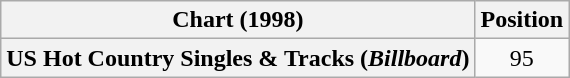<table class="wikitable plainrowheaders" style="text-align:center">
<tr>
<th scope="col">Chart (1998)</th>
<th scope="col">Position</th>
</tr>
<tr>
<th scope="row">US Hot Country Singles & Tracks (<em>Billboard</em>)</th>
<td>95</td>
</tr>
</table>
